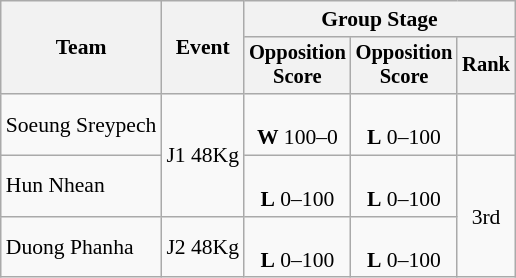<table class="wikitable" style="font-size:90%">
<tr>
<th rowspan=2>Team</th>
<th rowspan=2>Event</th>
<th colspan=3>Group Stage</th>
</tr>
<tr style="font-size:95%">
<th>Opposition<br>Score</th>
<th>Opposition<br>Score</th>
<th>Rank</th>
</tr>
<tr style="text-align:center">
<td style="text-align:left">Soeung Sreypech</td>
<td style="text-align:left" rowspan=2>J1 48Kg</td>
<td><br><strong>W</strong> 100–0</td>
<td><br><strong>L</strong> 0–100</td>
<td></td>
</tr>
<tr style="text-align:center">
<td style="text-align:left">Hun Nhean</td>
<td><br><strong>L</strong> 0–100</td>
<td><br><strong>L</strong> 0–100</td>
<td rowspan=2>3rd</td>
</tr>
<tr style="text-align:center">
<td style="text-align:left">Duong Phanha</td>
<td style="text-align:left">J2 48Kg</td>
<td><br><strong>L</strong> 0–100</td>
<td><br><strong>L</strong> 0–100</td>
</tr>
</table>
